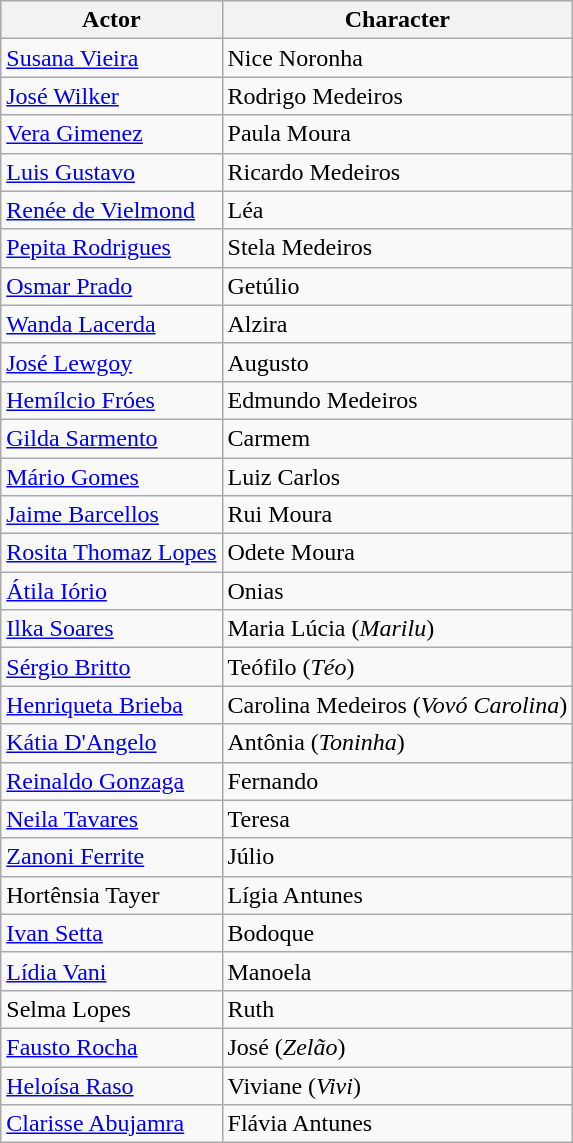<table class="wikitable sortable">
<tr style="background:#ccc;">
<th>Actor </th>
<th>Character </th>
</tr>
<tr>
<td><a href='#'>Susana Vieira</a></td>
<td>Nice Noronha</td>
</tr>
<tr>
<td><a href='#'>José Wilker</a></td>
<td>Rodrigo Medeiros</td>
</tr>
<tr>
<td><a href='#'>Vera Gimenez</a></td>
<td>Paula Moura</td>
</tr>
<tr>
<td><a href='#'>Luis Gustavo</a></td>
<td>Ricardo Medeiros</td>
</tr>
<tr>
<td><a href='#'>Renée de Vielmond</a></td>
<td>Léa</td>
</tr>
<tr>
<td><a href='#'>Pepita Rodrigues</a></td>
<td>Stela Medeiros</td>
</tr>
<tr>
<td><a href='#'>Osmar Prado</a></td>
<td>Getúlio</td>
</tr>
<tr>
<td><a href='#'>Wanda Lacerda</a></td>
<td>Alzira</td>
</tr>
<tr>
<td><a href='#'>José Lewgoy</a></td>
<td>Augusto</td>
</tr>
<tr>
<td><a href='#'>Hemílcio Fróes</a></td>
<td>Edmundo Medeiros</td>
</tr>
<tr>
<td><a href='#'>Gilda Sarmento</a></td>
<td>Carmem</td>
</tr>
<tr>
<td><a href='#'>Mário Gomes</a></td>
<td>Luiz Carlos</td>
</tr>
<tr>
<td><a href='#'>Jaime Barcellos</a></td>
<td>Rui Moura</td>
</tr>
<tr>
<td><a href='#'>Rosita Thomaz Lopes</a></td>
<td>Odete Moura</td>
</tr>
<tr>
<td><a href='#'>Átila Iório</a></td>
<td>Onias</td>
</tr>
<tr>
<td><a href='#'>Ilka Soares</a></td>
<td>Maria Lúcia (<em>Marilu</em>)</td>
</tr>
<tr>
<td><a href='#'>Sérgio Britto</a></td>
<td>Teófilo (<em>Téo</em>)</td>
</tr>
<tr>
<td><a href='#'>Henriqueta Brieba</a></td>
<td>Carolina Medeiros (<em>Vovó Carolina</em>)</td>
</tr>
<tr>
<td><a href='#'>Kátia D'Angelo</a></td>
<td>Antônia (<em>Toninha</em>)</td>
</tr>
<tr>
<td><a href='#'>Reinaldo Gonzaga</a></td>
<td>Fernando</td>
</tr>
<tr>
<td><a href='#'>Neila Tavares</a></td>
<td>Teresa</td>
</tr>
<tr>
<td><a href='#'>Zanoni Ferrite</a></td>
<td>Júlio</td>
</tr>
<tr>
<td>Hortênsia Tayer</td>
<td>Lígia Antunes</td>
</tr>
<tr>
<td><a href='#'>Ivan Setta</a></td>
<td>Bodoque</td>
</tr>
<tr>
<td><a href='#'>Lídia Vani</a></td>
<td>Manoela</td>
</tr>
<tr>
<td>Selma Lopes</td>
<td>Ruth</td>
</tr>
<tr>
<td><a href='#'>Fausto Rocha</a></td>
<td>José (<em>Zelão</em>)</td>
</tr>
<tr>
<td><a href='#'>Heloísa Raso</a></td>
<td>Viviane (<em>Vivi</em>)</td>
</tr>
<tr>
<td><a href='#'>Clarisse Abujamra</a></td>
<td>Flávia Antunes</td>
</tr>
</table>
